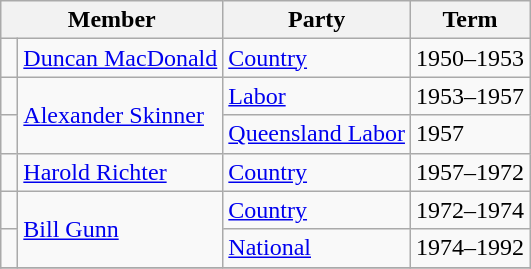<table class="wikitable">
<tr>
<th colspan="2">Member</th>
<th>Party</th>
<th>Term</th>
</tr>
<tr>
<td> </td>
<td><a href='#'>Duncan MacDonald</a></td>
<td><a href='#'>Country</a></td>
<td>1950–1953</td>
</tr>
<tr>
<td></td>
<td rowspan=2><a href='#'>Alexander Skinner</a></td>
<td><a href='#'>Labor</a></td>
<td>1953–1957</td>
</tr>
<tr>
<td></td>
<td><a href='#'>Queensland Labor</a></td>
<td>1957</td>
</tr>
<tr>
<td></td>
<td><a href='#'>Harold Richter</a></td>
<td><a href='#'>Country</a></td>
<td>1957–1972</td>
</tr>
<tr>
<td></td>
<td rowspan=2><a href='#'>Bill Gunn</a></td>
<td><a href='#'>Country</a></td>
<td>1972–1974</td>
</tr>
<tr>
<td></td>
<td><a href='#'>National</a></td>
<td>1974–1992</td>
</tr>
<tr>
</tr>
</table>
